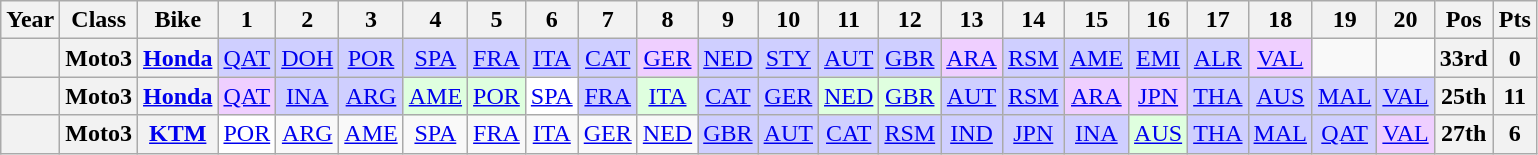<table class="wikitable" style="text-align:center">
<tr>
<th>Year</th>
<th>Class</th>
<th>Bike</th>
<th>1</th>
<th>2</th>
<th>3</th>
<th>4</th>
<th>5</th>
<th>6</th>
<th>7</th>
<th>8</th>
<th>9</th>
<th>10</th>
<th>11</th>
<th>12</th>
<th>13</th>
<th>14</th>
<th>15</th>
<th>16</th>
<th>17</th>
<th>18</th>
<th>19</th>
<th>20</th>
<th>Pos</th>
<th>Pts</th>
</tr>
<tr>
<th></th>
<th>Moto3</th>
<th><a href='#'>Honda</a></th>
<td style="background:#cfcfff;"><a href='#'>QAT</a><br></td>
<td style="background:#cfcfff;"><a href='#'>DOH</a><br></td>
<td style="background:#cfcfff;"><a href='#'>POR</a><br></td>
<td style="background:#cfcfff;"><a href='#'>SPA</a><br></td>
<td style="background:#cfcfff;"><a href='#'>FRA</a><br></td>
<td style="background:#cfcfff;"><a href='#'>ITA</a><br></td>
<td style="background:#cfcfff;"><a href='#'>CAT</a><br></td>
<td style="background:#efcfff;"><a href='#'>GER</a><br></td>
<td style="background:#cfcfff;"><a href='#'>NED</a><br></td>
<td style="background:#cfcfff;"><a href='#'>STY</a><br></td>
<td style="background:#cfcfff;"><a href='#'>AUT</a><br></td>
<td style="background:#cfcfff;"><a href='#'>GBR</a><br></td>
<td style="background:#efcfff;"><a href='#'>ARA</a><br></td>
<td style="background:#cfcfff;"><a href='#'>RSM</a><br></td>
<td style="background:#cfcfff;"><a href='#'>AME</a><br></td>
<td style="background:#cfcfff;"><a href='#'>EMI</a><br></td>
<td style="background:#cfcfff;"><a href='#'>ALR</a><br></td>
<td style="background:#efcfff;"><a href='#'>VAL</a><br></td>
<td></td>
<td></td>
<th>33rd</th>
<th>0</th>
</tr>
<tr>
<th></th>
<th>Moto3</th>
<th><a href='#'>Honda</a></th>
<td style="background:#efcfff;"><a href='#'>QAT</a><br></td>
<td style="background:#cfcfff;"><a href='#'>INA</a><br></td>
<td style="background:#cfcfff;"><a href='#'>ARG</a><br></td>
<td style="background:#dfffdf;"><a href='#'>AME</a><br></td>
<td style="background:#dfffdf;"><a href='#'>POR</a><br></td>
<td style="background:#ffffff;"><a href='#'>SPA</a><br></td>
<td style="background:#cfcfff;"><a href='#'>FRA</a><br></td>
<td style="background:#dfffdf;"><a href='#'>ITA</a><br></td>
<td style="background:#cfcfff;"><a href='#'>CAT</a><br></td>
<td style="background:#cfcfff;"><a href='#'>GER</a><br></td>
<td style="background:#dfffdf;"><a href='#'>NED</a><br></td>
<td style="background:#dfffdf;"><a href='#'>GBR</a><br></td>
<td style="background:#cfcfff;"><a href='#'>AUT</a><br></td>
<td style="background:#cfcfff;"><a href='#'>RSM</a><br></td>
<td style="background:#efcfff;"><a href='#'>ARA</a><br></td>
<td style="background:#efcfff;"><a href='#'>JPN</a><br></td>
<td style="background:#cfcfff;"><a href='#'>THA</a><br></td>
<td style="background:#cfcfff;"><a href='#'>AUS</a><br></td>
<td style="background:#cfcfff;"><a href='#'>MAL</a><br></td>
<td style="background:#cfcfff;"><a href='#'>VAL</a><br></td>
<th>25th</th>
<th>11</th>
</tr>
<tr>
<th></th>
<th>Moto3</th>
<th><a href='#'>KTM</a></th>
<td style="background:#ffffff;"><a href='#'>POR</a><br></td>
<td><a href='#'>ARG</a></td>
<td><a href='#'>AME</a></td>
<td><a href='#'>SPA</a></td>
<td><a href='#'>FRA</a></td>
<td><a href='#'>ITA</a></td>
<td><a href='#'>GER</a></td>
<td><a href='#'>NED</a></td>
<td style="background:#cfcfff;"><a href='#'>GBR</a><br></td>
<td style="background:#cfcfff;"><a href='#'>AUT</a><br></td>
<td style="background:#cfcfff;"><a href='#'>CAT</a><br></td>
<td style="background:#cfcfff;"><a href='#'>RSM</a><br></td>
<td style="background:#cfcfff;"><a href='#'>IND</a><br></td>
<td style="background:#cfcfff;"><a href='#'>JPN</a><br></td>
<td style="background:#cfcfff;"><a href='#'>INA</a><br></td>
<td style="background:#dfffdf;"><a href='#'>AUS</a><br></td>
<td style="background:#cfcfff;"><a href='#'>THA</a><br></td>
<td style="background:#cfcfff;"><a href='#'>MAL</a><br></td>
<td style="background:#cfcfff;"><a href='#'>QAT</a><br></td>
<td style="background:#efcfff;"><a href='#'>VAL</a><br></td>
<th>27th</th>
<th>6</th>
</tr>
</table>
